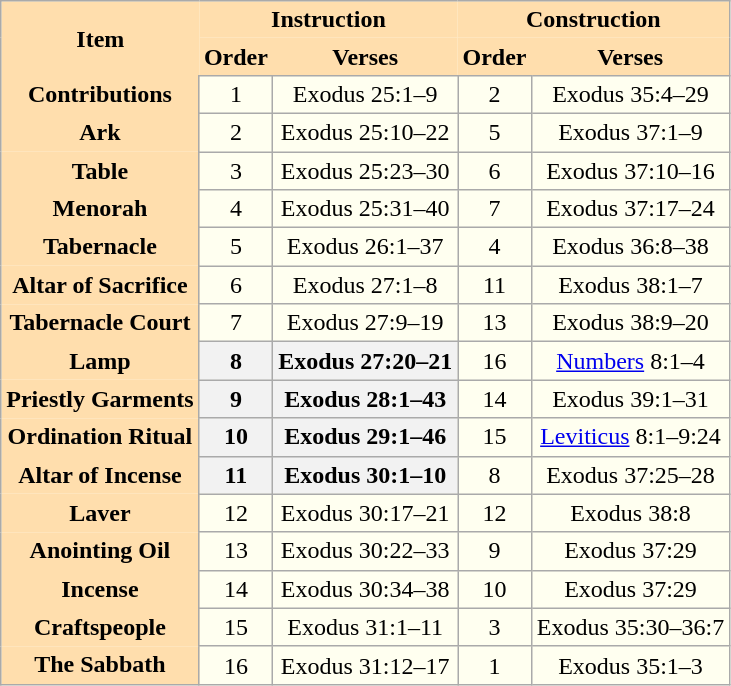<table class="wikitable" style="text-align:center; background:Ivory;">
<tr>
<th style="border:1px white; background:Navajowhite;" rowspan=2>Item</th>
<th style="border:1px white; background:Navajowhite;" colspan=2>Instruction</th>
<th style="border:1px white; background:Navajowhite;" colspan=2>Construction</th>
</tr>
<tr>
<th style="border:1px white; background:Navajowhite;">Order</th>
<th style="border:1px white; background:Navajowhite;">Verses</th>
<th style="border:1px white; background:Navajowhite;">Order</th>
<th style="border:1px white; background:Navajowhite;">Verses</th>
</tr>
<tr>
<th style="border:1px white; background:Navajowhite;">Contributions</th>
<td>1</td>
<td>Exodus 25:1–9</td>
<td>2</td>
<td>Exodus 35:4–29</td>
</tr>
<tr>
<th style="border:1px white; background:Navajowhite;">Ark</th>
<td>2</td>
<td>Exodus 25:10–22</td>
<td>5</td>
<td>Exodus 37:1–9</td>
</tr>
<tr>
<th style="border:1px white; background:Navajowhite;">Table</th>
<td>3</td>
<td>Exodus 25:23–30</td>
<td>6</td>
<td>Exodus 37:10–16</td>
</tr>
<tr>
<th style="border:1px white; background:Navajowhite;">Menorah</th>
<td>4</td>
<td>Exodus 25:31–40</td>
<td>7</td>
<td>Exodus 37:17–24</td>
</tr>
<tr>
<th style="border:1px white; background:Navajowhite;">Tabernacle</th>
<td>5</td>
<td>Exodus 26:1–37</td>
<td>4</td>
<td>Exodus 36:8–38</td>
</tr>
<tr>
<th style="border:1px white; background:Navajowhite;">Altar of Sacrifice</th>
<td>6</td>
<td>Exodus 27:1–8</td>
<td>11</td>
<td>Exodus 38:1–7</td>
</tr>
<tr>
<th style="border:1px white; background:Navajowhite;">Tabernacle Court</th>
<td>7</td>
<td>Exodus 27:9–19</td>
<td>13</td>
<td>Exodus 38:9–20</td>
</tr>
<tr>
<th style="border:1px white; background:Navajowhite;">Lamp</th>
<th>8</th>
<th>Exodus 27:20–21</th>
<td>16</td>
<td><a href='#'>Numbers</a> 8:1–4</td>
</tr>
<tr>
<th style="border:1px white; background:Navajowhite;">Priestly Garments</th>
<th>9</th>
<th>Exodus 28:1–43</th>
<td>14</td>
<td>Exodus 39:1–31</td>
</tr>
<tr>
<th style="border:1px white; background:Navajowhite;">Ordination Ritual</th>
<th>10</th>
<th>Exodus 29:1–46</th>
<td>15</td>
<td><a href='#'>Leviticus</a> 8:1–9:24</td>
</tr>
<tr>
<th style="border:1px white; background:Navajowhite;">Altar of Incense</th>
<th>11</th>
<th>Exodus 30:1–10</th>
<td>8</td>
<td>Exodus 37:25–28</td>
</tr>
<tr>
<th style="border:1px white; background:Navajowhite;">Laver</th>
<td>12</td>
<td>Exodus 30:17–21</td>
<td>12</td>
<td>Exodus 38:8</td>
</tr>
<tr>
<th style="border:1px white; background:Navajowhite;">Anointing Oil</th>
<td>13</td>
<td>Exodus 30:22–33</td>
<td>9</td>
<td>Exodus 37:29</td>
</tr>
<tr>
<th style="border:1px white; background:Navajowhite;">Incense</th>
<td>14</td>
<td>Exodus 30:34–38</td>
<td>10</td>
<td>Exodus 37:29</td>
</tr>
<tr>
<th style="border:1px white; background:Navajowhite;">Craftspeople</th>
<td>15</td>
<td>Exodus 31:1–11</td>
<td>3</td>
<td>Exodus 35:30–36:7</td>
</tr>
<tr>
<th style="border:1px white; background:Navajowhite;">The Sabbath</th>
<td>16</td>
<td>Exodus 31:12–17</td>
<td>1</td>
<td>Exodus 35:1–3</td>
</tr>
</table>
